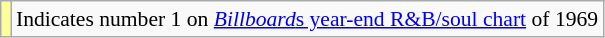<table class="wikitable" style="font-size:90%;">
<tr>
<td style="background-color:#FFFF99"></td>
<td>Indicates number 1 on <a href='#'><em>Billboard</em>s year-end R&B/soul chart</a> of 1969</td>
</tr>
</table>
